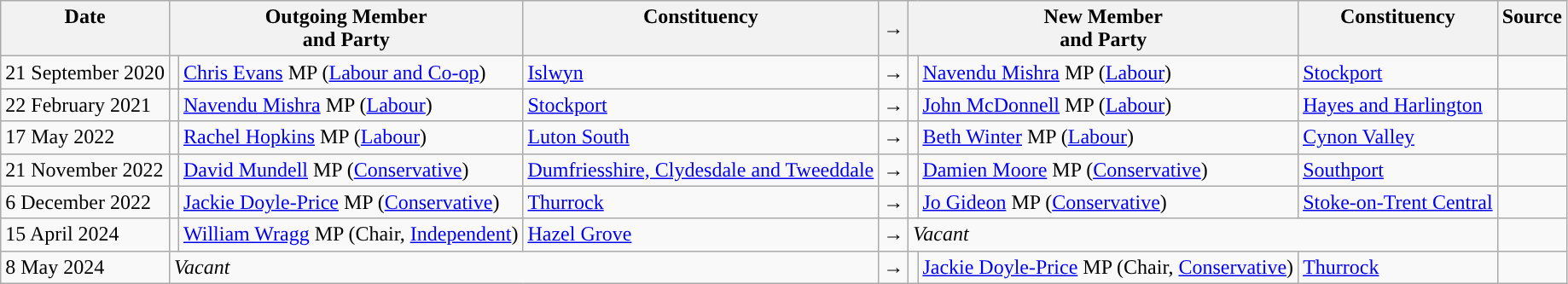<table class="wikitable">
<tr>
<th valign="top">Date</th>
<th colspan="2" valign="top">Outgoing Member<br>and Party</th>
<th valign="top">Constituency</th>
<th>→</th>
<th colspan="2" valign="top">New Member<br>and Party</th>
<th valign="top">Constituency</th>
<th valign="top">Source</th>
</tr>
<tr>
<td>21 September 2020</td>
<td style="color:inherit;background:"></td>
<td><a href='#'>Chris Evans</a> MP (<a href='#'>Labour and Co-op</a>)</td>
<td><a href='#'>Islwyn</a></td>
<td>→</td>
<td style="color:inherit;background:"></td>
<td><a href='#'>Navendu Mishra</a> MP (<a href='#'>Labour</a>)</td>
<td><a href='#'>Stockport</a></td>
<td></td>
</tr>
<tr>
<td>22 February 2021</td>
<td style="color:inherit;background:"></td>
<td><a href='#'>Navendu Mishra</a> MP (<a href='#'>Labour</a>)</td>
<td><a href='#'>Stockport</a></td>
<td>→</td>
<td style="color:inherit;background:"></td>
<td><a href='#'>John McDonnell</a> MP (<a href='#'>Labour</a>)</td>
<td><a href='#'>Hayes and Harlington</a></td>
<td></td>
</tr>
<tr>
<td>17 May 2022</td>
<td style="color:inherit;background:"></td>
<td><a href='#'>Rachel Hopkins</a> MP (<a href='#'>Labour</a>)</td>
<td><a href='#'>Luton South</a></td>
<td>→</td>
<td style="color:inherit;background:"></td>
<td><a href='#'>Beth Winter</a> MP (<a href='#'>Labour</a>)</td>
<td><a href='#'>Cynon Valley</a></td>
<td></td>
</tr>
<tr>
<td>21 November 2022</td>
<td style="color:inherit;background:"></td>
<td><a href='#'>David Mundell</a> MP (<a href='#'>Conservative</a>)</td>
<td><a href='#'>Dumfriesshire, Clydesdale and Tweeddale</a></td>
<td>→</td>
<td style="color:inherit;background:"></td>
<td><a href='#'>Damien Moore</a> MP (<a href='#'>Conservative</a>)</td>
<td><a href='#'>Southport</a></td>
<td></td>
</tr>
<tr>
<td>6 December 2022</td>
<td style="color:inherit;background:"></td>
<td><a href='#'>Jackie Doyle-Price</a> MP (<a href='#'>Conservative</a>)</td>
<td><a href='#'>Thurrock</a></td>
<td>→</td>
<td style="color:inherit;background:"></td>
<td><a href='#'>Jo Gideon</a> MP (<a href='#'>Conservative</a>)</td>
<td><a href='#'>Stoke-on-Trent Central</a></td>
<td></td>
</tr>
<tr>
<td>15 April 2024</td>
<td style="color:inherit;background:"></td>
<td><a href='#'>William Wragg</a> MP (Chair, <a href='#'>Independent</a>)</td>
<td><a href='#'>Hazel Grove</a></td>
<td>→</td>
<td colspan=3><em>Vacant</em></td>
<td></td>
</tr>
<tr>
<td>8 May 2024</td>
<td colspan=3><em>Vacant</em></td>
<td>→</td>
<td style="color:inherit;background:"></td>
<td><a href='#'>Jackie Doyle-Price</a> MP (Chair, <a href='#'>Conservative</a>)</td>
<td><a href='#'>Thurrock</a></td>
<td></td>
</tr>
</table>
